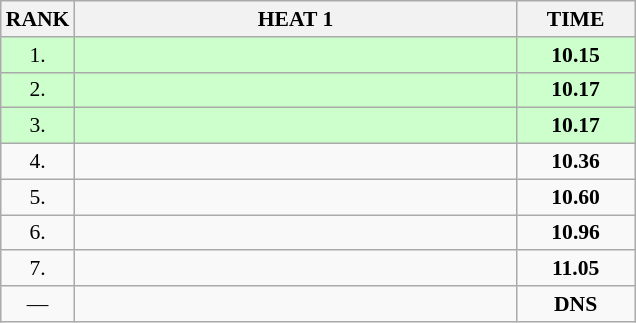<table class="wikitable" style="border-collapse: collapse; font-size: 90%;">
<tr>
<th>RANK</th>
<th style="width: 20em">HEAT 1</th>
<th style="width: 5em">TIME</th>
</tr>
<tr style="background:#ccffcc;">
<td align="center">1.</td>
<td></td>
<td align="center"><strong>10.15</strong></td>
</tr>
<tr style="background:#ccffcc;">
<td align="center">2.</td>
<td></td>
<td align="center"><strong>10.17</strong></td>
</tr>
<tr style="background:#ccffcc;">
<td align="center">3.</td>
<td></td>
<td align="center"><strong>10.17</strong></td>
</tr>
<tr>
<td align="center">4.</td>
<td></td>
<td align="center"><strong>10.36</strong></td>
</tr>
<tr>
<td align="center">5.</td>
<td></td>
<td align="center"><strong>10.60</strong></td>
</tr>
<tr>
<td align="center">6.</td>
<td></td>
<td align="center"><strong>10.96</strong></td>
</tr>
<tr>
<td align="center">7.</td>
<td></td>
<td align="center"><strong>11.05</strong></td>
</tr>
<tr>
<td align="center">—</td>
<td></td>
<td align="center"><strong>DNS</strong></td>
</tr>
</table>
